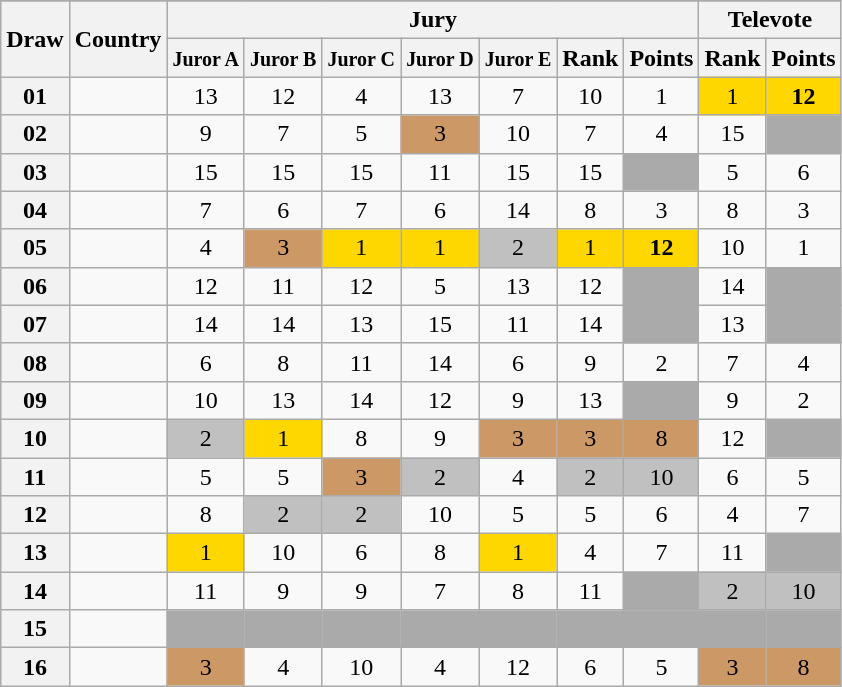<table class="sortable wikitable collapsible plainrowheaders" style="text-align:center;">
<tr>
</tr>
<tr>
<th scope="col" rowspan="2">Draw</th>
<th scope="col" rowspan="2">Country</th>
<th scope="col" colspan="7">Jury</th>
<th scope="col" colspan="2">Televote</th>
</tr>
<tr>
<th scope="col"><small>Juror A</small></th>
<th scope="col"><small>Juror B</small></th>
<th scope="col"><small>Juror C</small></th>
<th scope="col"><small>Juror D</small></th>
<th scope="col"><small>Juror E</small></th>
<th scope="col">Rank</th>
<th scope="col">Points</th>
<th scope="col">Rank</th>
<th scope="col">Points</th>
</tr>
<tr>
<th scope="row" style="text-align:center;">01</th>
<td style="text-align:left;"></td>
<td>13</td>
<td>12</td>
<td>4</td>
<td>13</td>
<td>7</td>
<td>10</td>
<td>1</td>
<td style="background:gold;">1</td>
<td style="background:gold;"><strong>12</strong></td>
</tr>
<tr>
<th scope="row" style="text-align:center;">02</th>
<td style="text-align:left;"></td>
<td>9</td>
<td>7</td>
<td>5</td>
<td style="background:#CC9966;">3</td>
<td>10</td>
<td>7</td>
<td>4</td>
<td>15</td>
<td style="background:#AAAAAA;"></td>
</tr>
<tr>
<th scope="row" style="text-align:center;">03</th>
<td style="text-align:left;"></td>
<td>15</td>
<td>15</td>
<td>15</td>
<td>11</td>
<td>15</td>
<td>15</td>
<td style="background:#AAAAAA;"></td>
<td>5</td>
<td>6</td>
</tr>
<tr>
<th scope="row" style="text-align:center;">04</th>
<td style="text-align:left;"></td>
<td>7</td>
<td>6</td>
<td>7</td>
<td>6</td>
<td>14</td>
<td>8</td>
<td>3</td>
<td>8</td>
<td>3</td>
</tr>
<tr>
<th scope="row" style="text-align:center;">05</th>
<td style="text-align:left;"></td>
<td>4</td>
<td style="background:#CC9966;">3</td>
<td style="background:gold;">1</td>
<td style="background:gold;">1</td>
<td style="background:silver;">2</td>
<td style="background:gold;">1</td>
<td style="background:gold;"><strong>12</strong></td>
<td>10</td>
<td>1</td>
</tr>
<tr>
<th scope="row" style="text-align:center;">06</th>
<td style="text-align:left;"></td>
<td>12</td>
<td>11</td>
<td>12</td>
<td>5</td>
<td>13</td>
<td>12</td>
<td style="background:#AAAAAA;"></td>
<td>14</td>
<td style="background:#AAAAAA;"></td>
</tr>
<tr>
<th scope="row" style="text-align:center;">07</th>
<td style="text-align:left;"></td>
<td>14</td>
<td>14</td>
<td>13</td>
<td>15</td>
<td>11</td>
<td>14</td>
<td style="background:#AAAAAA;"></td>
<td>13</td>
<td style="background:#AAAAAA;"></td>
</tr>
<tr>
<th scope="row" style="text-align:center;">08</th>
<td style="text-align:left;"></td>
<td>6</td>
<td>8</td>
<td>11</td>
<td>14</td>
<td>6</td>
<td>9</td>
<td>2</td>
<td>7</td>
<td>4</td>
</tr>
<tr>
<th scope="row" style="text-align:center;">09</th>
<td style="text-align:left;"></td>
<td>10</td>
<td>13</td>
<td>14</td>
<td>12</td>
<td>9</td>
<td>13</td>
<td style="background:#AAAAAA;"></td>
<td>9</td>
<td>2</td>
</tr>
<tr>
<th scope="row" style="text-align:center;">10</th>
<td style="text-align:left;"></td>
<td style="background:silver;">2</td>
<td style="background:gold;">1</td>
<td>8</td>
<td>9</td>
<td style="background:#CC9966;">3</td>
<td style="background:#CC9966;">3</td>
<td style="background:#CC9966;">8</td>
<td>12</td>
<td style="background:#AAAAAA;"></td>
</tr>
<tr>
<th scope="row" style="text-align:center;">11</th>
<td style="text-align:left;"></td>
<td>5</td>
<td>5</td>
<td style="background:#CC9966;">3</td>
<td style="background:silver;">2</td>
<td>4</td>
<td style="background:silver;">2</td>
<td style="background:silver;">10</td>
<td>6</td>
<td>5</td>
</tr>
<tr>
<th scope="row" style="text-align:center;">12</th>
<td style="text-align:left;"></td>
<td>8</td>
<td style="background:silver;">2</td>
<td style="background:silver;">2</td>
<td>10</td>
<td>5</td>
<td>5</td>
<td>6</td>
<td>4</td>
<td>7</td>
</tr>
<tr>
<th scope="row" style="text-align:center;">13</th>
<td style="text-align:left;"></td>
<td style="background:gold;">1</td>
<td>10</td>
<td>6</td>
<td>8</td>
<td style="background:gold;">1</td>
<td>4</td>
<td>7</td>
<td>11</td>
<td style="background:#AAAAAA;"></td>
</tr>
<tr>
<th scope="row" style="text-align:center;">14</th>
<td style="text-align:left;"></td>
<td>11</td>
<td>9</td>
<td>9</td>
<td>7</td>
<td>8</td>
<td>11</td>
<td style="background:#AAAAAA;"></td>
<td style="background:silver;">2</td>
<td style="background:silver;">10</td>
</tr>
<tr class="sortbottom">
<th scope="row" style="text-align:center;">15</th>
<td style="text-align:left;"></td>
<td style="background:#AAAAAA;"></td>
<td style="background:#AAAAAA;"></td>
<td style="background:#AAAAAA;"></td>
<td style="background:#AAAAAA;"></td>
<td style="background:#AAAAAA;"></td>
<td style="background:#AAAAAA;"></td>
<td style="background:#AAAAAA;"></td>
<td style="background:#AAAAAA;"></td>
<td style="background:#AAAAAA;"></td>
</tr>
<tr>
<th scope="row" style="text-align:center;">16</th>
<td style="text-align:left;"></td>
<td style="background:#CC9966;">3</td>
<td>4</td>
<td>10</td>
<td>4</td>
<td>12</td>
<td>6</td>
<td>5</td>
<td style="background:#CC9966;">3</td>
<td style="background:#CC9966;">8</td>
</tr>
</table>
